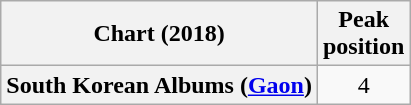<table class="wikitable plainrowheaders" style="text-align:center">
<tr>
<th scope="col">Chart (2018)</th>
<th scope="col">Peak<br>position</th>
</tr>
<tr>
<th scope="row">South Korean Albums (<a href='#'>Gaon</a>)</th>
<td>4</td>
</tr>
</table>
